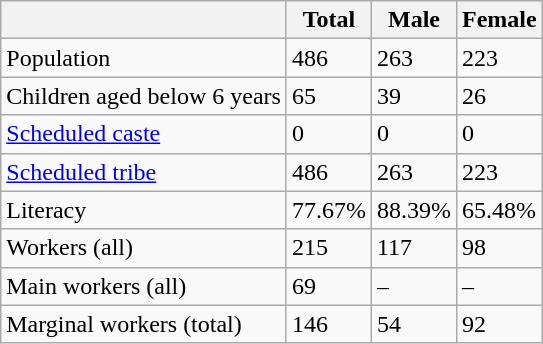<table class="wikitable sortable">
<tr>
<th></th>
<th>Total</th>
<th>Male</th>
<th>Female</th>
</tr>
<tr>
<td>Population</td>
<td>486</td>
<td>263</td>
<td>223</td>
</tr>
<tr>
<td>Children aged below 6 years</td>
<td>65</td>
<td>39</td>
<td>26</td>
</tr>
<tr>
<td><a href='#'>Scheduled caste</a></td>
<td>0</td>
<td>0</td>
<td>0</td>
</tr>
<tr>
<td><a href='#'>Scheduled tribe</a></td>
<td>486</td>
<td>263</td>
<td>223</td>
</tr>
<tr>
<td>Literacy</td>
<td>77.67%</td>
<td>88.39%</td>
<td>65.48%</td>
</tr>
<tr>
<td>Workers (all)</td>
<td>215</td>
<td>117</td>
<td>98</td>
</tr>
<tr>
<td>Main workers (all)</td>
<td>69</td>
<td>–</td>
<td>–</td>
</tr>
<tr>
<td>Marginal workers (total)</td>
<td>146</td>
<td>54</td>
<td>92</td>
</tr>
</table>
